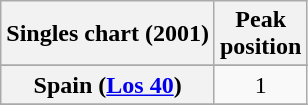<table class="wikitable sortable plainrowheaders">
<tr>
<th scope="col">Singles chart (2001)</th>
<th scope="col">Peak<br>position</th>
</tr>
<tr>
</tr>
<tr>
<th scope="row">Spain (<a href='#'>Los 40</a>)</th>
<td style="text-align:center;">1</td>
</tr>
<tr>
</tr>
</table>
